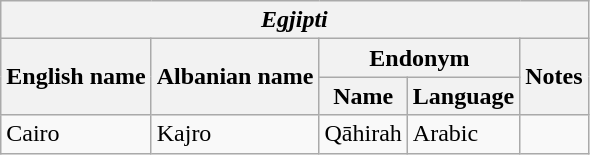<table class="wikitable sortable">
<tr>
<th colspan="5"> <em>Egjipti</em></th>
</tr>
<tr>
<th rowspan="2">English name</th>
<th rowspan="2">Albanian name</th>
<th colspan="2">Endonym</th>
<th rowspan="2">Notes</th>
</tr>
<tr>
<th>Name</th>
<th>Language</th>
</tr>
<tr>
<td>Cairo</td>
<td>Kajro</td>
<td>Qāhirah</td>
<td>Arabic</td>
<td></td>
</tr>
</table>
